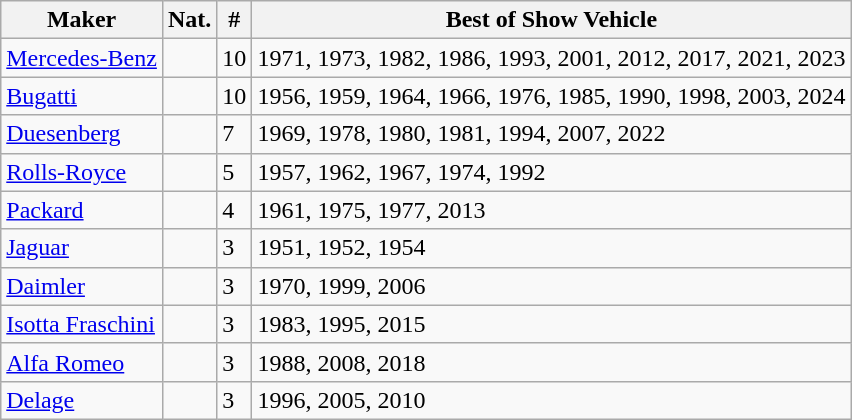<table class="wikitable">
<tr>
<th>Maker</th>
<th>Nat.</th>
<th>#</th>
<th>Best of Show Vehicle</th>
</tr>
<tr>
<td><a href='#'>Mercedes-Benz</a></td>
<td></td>
<td>10</td>
<td>1971, 1973, 1982, 1986, 1993, 2001, 2012, 2017, 2021, 2023</td>
</tr>
<tr>
<td><a href='#'>Bugatti</a></td>
<td></td>
<td>10</td>
<td>1956, 1959, 1964, 1966, 1976, 1985, 1990, 1998, 2003, 2024</td>
</tr>
<tr>
<td><a href='#'>Duesenberg</a></td>
<td></td>
<td>7</td>
<td>1969, 1978, 1980, 1981, 1994, 2007, 2022</td>
</tr>
<tr>
<td><a href='#'>Rolls-Royce</a></td>
<td></td>
<td>5</td>
<td>1957, 1962, 1967, 1974, 1992</td>
</tr>
<tr>
<td><a href='#'>Packard</a></td>
<td></td>
<td>4</td>
<td>1961, 1975, 1977, 2013</td>
</tr>
<tr>
<td><a href='#'>Jaguar</a></td>
<td></td>
<td>3</td>
<td>1951, 1952, 1954</td>
</tr>
<tr>
<td><a href='#'>Daimler</a></td>
<td></td>
<td>3</td>
<td>1970, 1999, 2006</td>
</tr>
<tr>
<td><a href='#'>Isotta Fraschini</a></td>
<td></td>
<td>3</td>
<td>1983, 1995, 2015</td>
</tr>
<tr>
<td><a href='#'>Alfa Romeo</a></td>
<td></td>
<td>3</td>
<td>1988, 2008, 2018</td>
</tr>
<tr>
<td><a href='#'>Delage</a></td>
<td></td>
<td>3</td>
<td>1996, 2005, 2010</td>
</tr>
</table>
